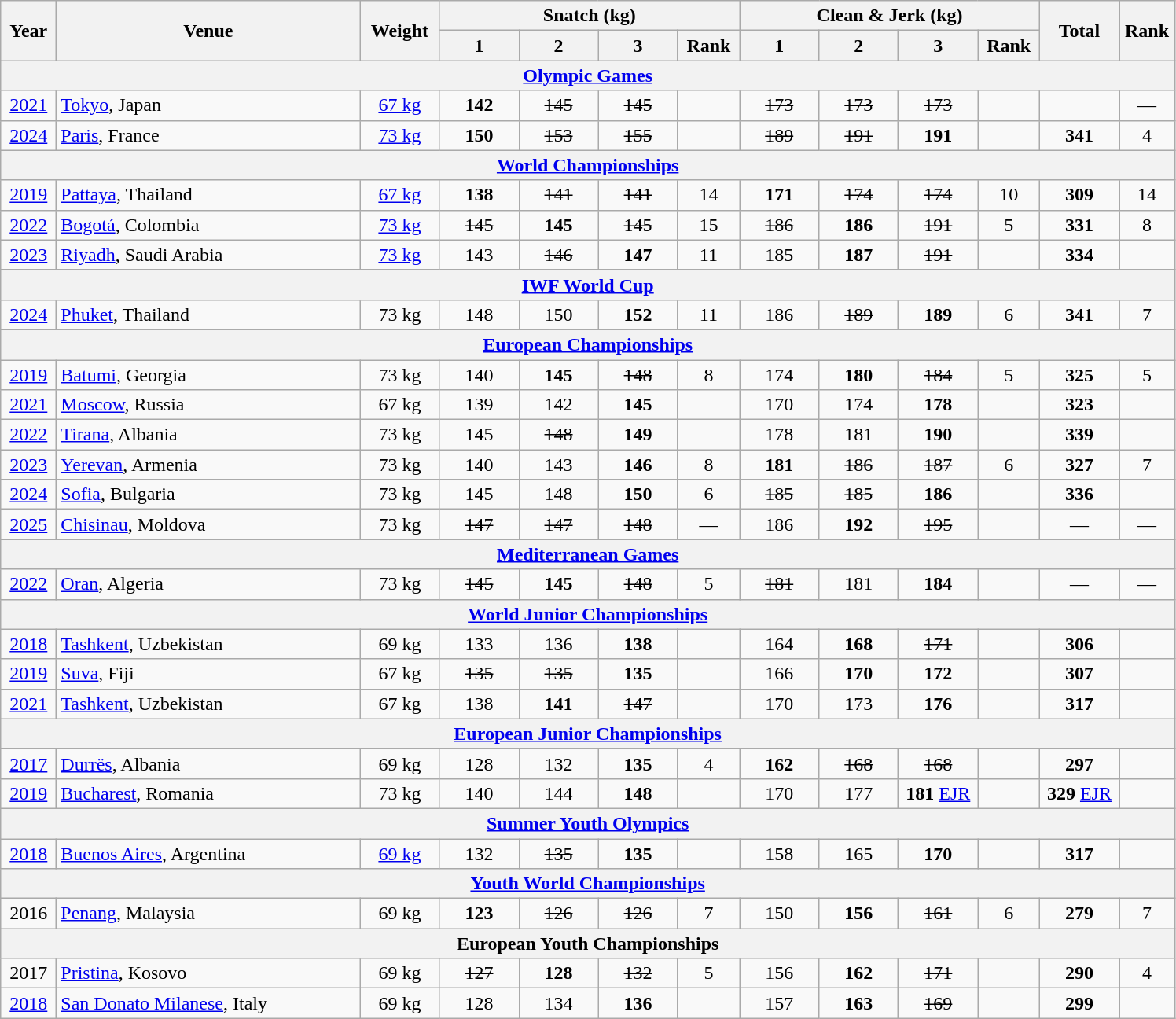<table class="wikitable" style="text-align:center;">
<tr>
<th rowspan=2 width=40>Year</th>
<th rowspan=2 width=250>Venue</th>
<th rowspan=2 width=60>Weight</th>
<th colspan=4>Snatch (kg)</th>
<th colspan=4>Clean & Jerk (kg)</th>
<th rowspan=2 width=60>Total</th>
<th rowspan=2 width=40>Rank</th>
</tr>
<tr>
<th width=60>1</th>
<th width=60>2</th>
<th width=60>3</th>
<th width=45>Rank</th>
<th width=60>1</th>
<th width=60>2</th>
<th width=60>3</th>
<th width=45>Rank</th>
</tr>
<tr>
<th colspan=13><a href='#'>Olympic Games</a></th>
</tr>
<tr>
<td><a href='#'>2021</a></td>
<td align=left><a href='#'>Tokyo</a>, Japan</td>
<td><a href='#'>67 kg</a></td>
<td><strong>142</strong></td>
<td><s>145</s></td>
<td><s>145</s></td>
<td></td>
<td><s>173</s></td>
<td><s>173</s></td>
<td><s>173</s></td>
<td></td>
<td></td>
<td>—</td>
</tr>
<tr>
<td><a href='#'>2024</a></td>
<td align=left><a href='#'>Paris</a>, France</td>
<td><a href='#'>73 kg</a></td>
<td><strong>150</strong></td>
<td><s>153</s></td>
<td><s>155</s></td>
<td></td>
<td><s>189</s></td>
<td><s>191</s></td>
<td><strong>191</strong></td>
<td></td>
<td><strong>341</strong></td>
<td>4</td>
</tr>
<tr>
<th colspan=13><a href='#'>World Championships</a></th>
</tr>
<tr>
<td><a href='#'>2019</a></td>
<td align=left><a href='#'>Pattaya</a>, Thailand</td>
<td><a href='#'>67 kg</a></td>
<td><strong>138</strong></td>
<td><s>141</s></td>
<td><s>141</s></td>
<td>14</td>
<td><strong>171</strong></td>
<td><s>174</s></td>
<td><s>174</s></td>
<td>10</td>
<td><strong>309</strong></td>
<td>14</td>
</tr>
<tr>
<td><a href='#'>2022</a></td>
<td align=left><a href='#'>Bogotá</a>, Colombia</td>
<td><a href='#'>73 kg</a></td>
<td><s>145</s></td>
<td><strong>145</strong></td>
<td><s>145</s></td>
<td>15</td>
<td><s>186</s></td>
<td><strong>186</strong></td>
<td><s>191</s></td>
<td>5</td>
<td><strong>331</strong></td>
<td>8</td>
</tr>
<tr>
<td><a href='#'>2023</a></td>
<td align=left><a href='#'>Riyadh</a>, Saudi Arabia</td>
<td><a href='#'>73 kg</a></td>
<td>143</td>
<td><s>146</s></td>
<td><strong>147</strong></td>
<td>11</td>
<td>185</td>
<td><strong>187</strong></td>
<td><s>191</s></td>
<td></td>
<td><strong>334</strong></td>
<td></td>
</tr>
<tr>
<th colspan=13><a href='#'>IWF World Cup</a></th>
</tr>
<tr>
<td><a href='#'>2024</a></td>
<td align=left><a href='#'>Phuket</a>, Thailand</td>
<td>73 kg</td>
<td>148</td>
<td>150</td>
<td><strong>152</strong></td>
<td>11</td>
<td>186</td>
<td><s>189</s></td>
<td><strong>189</strong></td>
<td>6</td>
<td><strong>341</strong></td>
<td>7</td>
</tr>
<tr>
<th colspan=13><a href='#'>European Championships</a></th>
</tr>
<tr>
<td><a href='#'>2019</a></td>
<td align=left><a href='#'>Batumi</a>, Georgia</td>
<td>73 kg</td>
<td>140</td>
<td><strong>145</strong></td>
<td><s>148</s></td>
<td>8</td>
<td>174</td>
<td><strong>180</strong></td>
<td><s>184</s></td>
<td>5</td>
<td><strong>325</strong></td>
<td>5</td>
</tr>
<tr>
<td><a href='#'>2021</a></td>
<td align="left"><a href='#'>Moscow</a>, Russia</td>
<td>67 kg</td>
<td>139</td>
<td>142</td>
<td><strong>145</strong></td>
<td></td>
<td>170</td>
<td>174</td>
<td><strong>178</strong></td>
<td></td>
<td><strong>323</strong></td>
<td></td>
</tr>
<tr>
<td><a href='#'>2022</a></td>
<td align="left"><a href='#'>Tirana</a>, Albania</td>
<td>73 kg</td>
<td>145</td>
<td><s>148</s></td>
<td><strong>149</strong></td>
<td></td>
<td>178</td>
<td>181</td>
<td><strong>190</strong></td>
<td></td>
<td><strong>339</strong></td>
<td></td>
</tr>
<tr>
<td><a href='#'>2023</a></td>
<td align=left><a href='#'>Yerevan</a>, Armenia</td>
<td>73 kg</td>
<td>140</td>
<td>143</td>
<td><strong>146</strong></td>
<td>8</td>
<td><strong>181</strong></td>
<td><s>186</s></td>
<td><s>187</s></td>
<td>6</td>
<td><strong>327</strong></td>
<td>7</td>
</tr>
<tr>
<td><a href='#'>2024</a></td>
<td align=left><a href='#'>Sofia</a>, Bulgaria</td>
<td>73 kg</td>
<td>145</td>
<td>148</td>
<td><strong>150</strong></td>
<td>6</td>
<td><s>185</s></td>
<td><s>185</s></td>
<td><strong>186</strong></td>
<td></td>
<td><strong>336</strong></td>
<td></td>
</tr>
<tr>
<td><a href='#'>2025</a></td>
<td align=left><a href='#'>Chisinau</a>, Moldova</td>
<td>73 kg</td>
<td><s>147</s></td>
<td><s>147</s></td>
<td><s>148</s></td>
<td>—</td>
<td>186</td>
<td><strong>192</strong></td>
<td><s>195</s></td>
<td></td>
<td>—</td>
<td>—</td>
</tr>
<tr>
<th colspan=13><a href='#'>Mediterranean Games</a></th>
</tr>
<tr>
<td><a href='#'>2022</a></td>
<td align="left"><a href='#'>Oran</a>, Algeria</td>
<td>73 kg</td>
<td><s>145</s></td>
<td><strong>145</strong></td>
<td><s>148</s></td>
<td>5</td>
<td><s>181</s></td>
<td>181</td>
<td><strong>184</strong></td>
<td></td>
<td>—</td>
<td>—</td>
</tr>
<tr>
<th colspan="13"><a href='#'>World Junior Championships</a></th>
</tr>
<tr>
<td><a href='#'>2018</a></td>
<td align="left"><a href='#'>Tashkent</a>, Uzbekistan</td>
<td>69 kg</td>
<td>133</td>
<td>136</td>
<td><strong>138</strong></td>
<td></td>
<td>164</td>
<td><strong>168</strong></td>
<td><s>171</s></td>
<td></td>
<td><strong>306</strong></td>
<td></td>
</tr>
<tr>
<td><a href='#'>2019</a></td>
<td align="left"><a href='#'>Suva</a>, Fiji</td>
<td>67 kg</td>
<td><s>135</s></td>
<td><s>135</s></td>
<td><strong>135</strong></td>
<td></td>
<td>166</td>
<td><strong>170</strong></td>
<td><strong>172</strong></td>
<td></td>
<td><strong>307</strong></td>
<td></td>
</tr>
<tr>
<td><a href='#'>2021</a></td>
<td align="left"><a href='#'>Tashkent</a>, Uzbekistan</td>
<td>67 kg</td>
<td>138</td>
<td><strong>141</strong></td>
<td><s>147</s></td>
<td></td>
<td>170</td>
<td>173</td>
<td><strong>176</strong></td>
<td></td>
<td><strong>317</strong></td>
<td></td>
</tr>
<tr>
<th colspan=13><a href='#'>European Junior Championships</a></th>
</tr>
<tr>
<td><a href='#'>2017</a></td>
<td align=left><a href='#'>Durrës</a>, Albania</td>
<td>69 kg</td>
<td>128</td>
<td>132</td>
<td><strong>135</strong></td>
<td>4</td>
<td><strong>162</strong></td>
<td><s>168</s></td>
<td><s>168</s></td>
<td></td>
<td><strong>297</strong></td>
<td></td>
</tr>
<tr>
<td><a href='#'>2019</a></td>
<td align=left><a href='#'>Bucharest</a>, Romania</td>
<td>73 kg</td>
<td>140</td>
<td>144</td>
<td><strong>148</strong></td>
<td></td>
<td>170</td>
<td>177</td>
<td><strong>181</strong> <a href='#'>EJR</a></td>
<td></td>
<td><strong>329</strong> <a href='#'>EJR</a></td>
<td></td>
</tr>
<tr>
<th colspan="13"><a href='#'>Summer Youth Olympics</a></th>
</tr>
<tr>
<td><a href='#'>2018</a></td>
<td align="left"><a href='#'>Buenos Aires</a>, Argentina</td>
<td><a href='#'>69 kg</a></td>
<td>132</td>
<td><s>135</s></td>
<td><strong>135</strong></td>
<td></td>
<td>158</td>
<td>165</td>
<td><strong>170</strong></td>
<td></td>
<td><strong>317</strong></td>
<td></td>
</tr>
<tr>
<th colspan="13"><a href='#'>Youth World Championships</a></th>
</tr>
<tr>
<td 2016 Youth World Weightlifting Championships>2016</td>
<td align="left"><a href='#'>Penang</a>, Malaysia</td>
<td>69 kg</td>
<td><strong>123</strong></td>
<td><s>126</s></td>
<td><s>126</s></td>
<td>7</td>
<td>150</td>
<td><strong>156</strong></td>
<td><s>161</s></td>
<td>6</td>
<td><strong>279</strong></td>
<td>7</td>
</tr>
<tr>
<th colspan="13">European Youth Championships</th>
</tr>
<tr>
<td 2017 European Youth Weightlifting Championships>2017</td>
<td align="left"><a href='#'>Pristina</a>, Kosovo</td>
<td>69 kg</td>
<td><s>127</s></td>
<td><strong>128</strong></td>
<td><s>132</s></td>
<td>5</td>
<td>156</td>
<td><strong>162</strong></td>
<td><s>171</s></td>
<td></td>
<td><strong>290</strong></td>
<td>4</td>
</tr>
<tr>
<td><a href='#'>2018</a></td>
<td align="left"><a href='#'>San Donato Milanese</a>, Italy</td>
<td>69 kg</td>
<td>128</td>
<td>134</td>
<td><strong>136</strong></td>
<td></td>
<td>157</td>
<td><strong>163</strong></td>
<td><s>169</s></td>
<td></td>
<td><strong>299</strong></td>
<td></td>
</tr>
</table>
